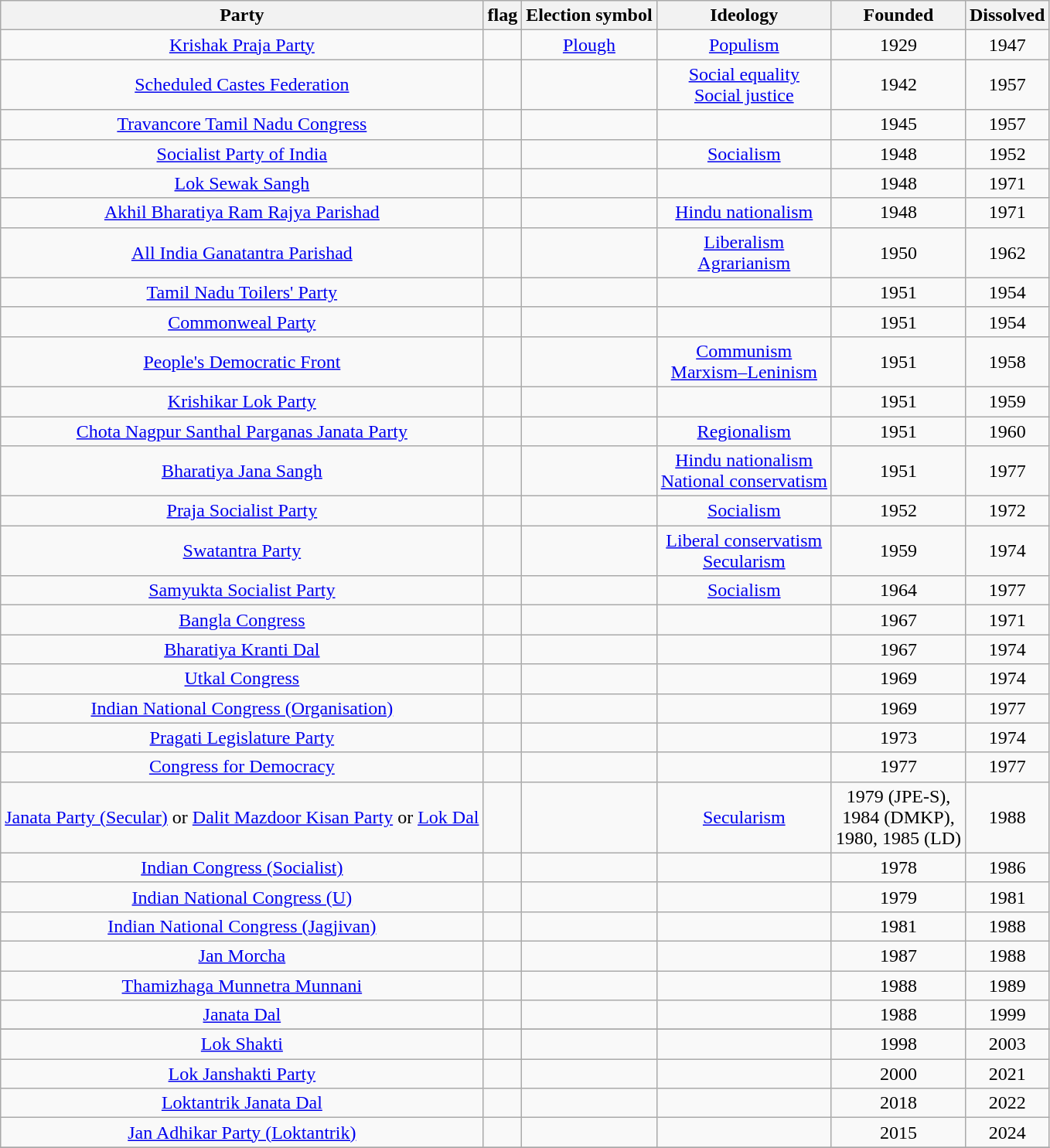<table class="wikitable sortable"style="text-align:center;">
<tr>
<th>Party</th>
<th>flag</th>
<th>Election symbol</th>
<th>Ideology</th>
<th>Founded</th>
<th>Dissolved</th>
</tr>
<tr>
<td><a href='#'>Krishak Praja Party</a></td>
<td></td>
<td><a href='#'>Plough</a></td>
<td><a href='#'>Populism</a></td>
<td>1929</td>
<td>1947</td>
</tr>
<tr>
<td><a href='#'>Scheduled Castes Federation</a></td>
<td></td>
<td></td>
<td><a href='#'>Social equality</a><br><a href='#'>Social justice</a></td>
<td>1942</td>
<td>1957</td>
</tr>
<tr>
<td><a href='#'>Travancore Tamil Nadu Congress</a></td>
<td></td>
<td></td>
<td></td>
<td>1945</td>
<td>1957</td>
</tr>
<tr>
<td><a href='#'> Socialist Party of India</a></td>
<td></td>
<td></td>
<td><a href='#'>Socialism</a></td>
<td>1948</td>
<td>1952</td>
</tr>
<tr>
<td><a href='#'>Lok Sewak Sangh</a></td>
<td></td>
<td></td>
<td></td>
<td>1948</td>
<td>1971</td>
</tr>
<tr>
<td><a href='#'>Akhil Bharatiya Ram Rajya Parishad</a></td>
<td></td>
<td></td>
<td><a href='#'>Hindu nationalism</a></td>
<td>1948</td>
<td>1971</td>
</tr>
<tr>
<td><a href='#'>All India Ganatantra Parishad</a></td>
<td></td>
<td></td>
<td><a href='#'>Liberalism</a><br><a href='#'>Agrarianism</a></td>
<td>1950</td>
<td>1962</td>
</tr>
<tr>
<td><a href='#'>Tamil Nadu Toilers' Party</a></td>
<td></td>
<td></td>
<td></td>
<td>1951</td>
<td>1954</td>
</tr>
<tr>
<td><a href='#'>Commonweal Party</a></td>
<td></td>
<td></td>
<td></td>
<td>1951</td>
<td>1954</td>
</tr>
<tr>
<td><a href='#'>People's Democratic Front</a></td>
<td></td>
<td></td>
<td><a href='#'>Communism</a><br><a href='#'>Marxism–Leninism</a></td>
<td>1951</td>
<td>1958</td>
</tr>
<tr>
<td><a href='#'>Krishikar Lok Party</a></td>
<td></td>
<td></td>
<td></td>
<td>1951</td>
<td>1959</td>
</tr>
<tr>
<td><a href='#'>Chota Nagpur Santhal Parganas Janata Party</a></td>
<td></td>
<td></td>
<td><a href='#'>Regionalism</a></td>
<td>1951</td>
<td>1960</td>
</tr>
<tr>
<td><a href='#'>Bharatiya Jana Sangh</a></td>
<td></td>
<td></td>
<td><a href='#'>Hindu nationalism</a><br><a href='#'>National conservatism</a></td>
<td>1951</td>
<td>1977</td>
</tr>
<tr>
<td><a href='#'>Praja Socialist Party</a></td>
<td></td>
<td></td>
<td><a href='#'>Socialism</a></td>
<td>1952</td>
<td>1972</td>
</tr>
<tr>
<td><a href='#'>Swatantra Party</a></td>
<td></td>
<td></td>
<td><a href='#'>Liberal conservatism</a><br><a href='#'>Secularism</a></td>
<td>1959</td>
<td>1974</td>
</tr>
<tr>
<td><a href='#'>Samyukta Socialist Party</a></td>
<td></td>
<td></td>
<td><a href='#'>Socialism</a></td>
<td>1964</td>
<td>1977</td>
</tr>
<tr>
<td><a href='#'>Bangla Congress</a></td>
<td></td>
<td></td>
<td></td>
<td>1967</td>
<td>1971</td>
</tr>
<tr>
<td><a href='#'>Bharatiya Kranti Dal</a></td>
<td></td>
<td></td>
<td></td>
<td>1967</td>
<td>1974</td>
</tr>
<tr>
<td><a href='#'>Utkal Congress</a></td>
<td></td>
<td></td>
<td></td>
<td>1969</td>
<td>1974</td>
</tr>
<tr>
<td><a href='#'>Indian National Congress (Organisation)</a></td>
<td></td>
<td></td>
<td></td>
<td>1969</td>
<td>1977</td>
</tr>
<tr>
<td><a href='#'>Pragati Legislature Party</a></td>
<td></td>
<td></td>
<td></td>
<td>1973</td>
<td>1974</td>
</tr>
<tr>
<td><a href='#'>Congress for Democracy</a></td>
<td></td>
<td></td>
<td></td>
<td>1977</td>
<td>1977</td>
</tr>
<tr>
<td><a href='#'>Janata Party (Secular)</a> or <a href='#'>Dalit Mazdoor Kisan Party</a> or <a href='#'>Lok Dal</a></td>
<td></td>
<td></td>
<td><a href='#'>Secularism</a></td>
<td>1979 (JPE-S),<br>1984 (DMKP),<br> 1980, 1985 (LD)</td>
<td>1988</td>
</tr>
<tr>
<td><a href='#'>Indian Congress (Socialist)</a></td>
<td></td>
<td></td>
<td></td>
<td>1978</td>
<td>1986</td>
</tr>
<tr>
<td><a href='#'>Indian National Congress (U)</a></td>
<td></td>
<td></td>
<td></td>
<td>1979</td>
<td>1981</td>
</tr>
<tr>
<td><a href='#'>Indian National Congress (Jagjivan)</a></td>
<td></td>
<td></td>
<td></td>
<td>1981</td>
<td>1988</td>
</tr>
<tr>
<td><a href='#'>Jan Morcha</a></td>
<td></td>
<td></td>
<td></td>
<td>1987</td>
<td>1988</td>
</tr>
<tr>
<td><a href='#'>Thamizhaga Munnetra Munnani</a></td>
<td></td>
<td></td>
<td></td>
<td>1988</td>
<td>1989</td>
</tr>
<tr>
<td><a href='#'>Janata Dal</a></td>
<td></td>
<td></td>
<td></td>
<td>1988</td>
<td>1999</td>
</tr>
<tr>
</tr>
<tr>
<td><a href='#'>Lok Shakti</a></td>
<td></td>
<td></td>
<td></td>
<td>1998</td>
<td>2003</td>
</tr>
<tr>
<td><a href='#'>Lok Janshakti Party</a></td>
<td></td>
<td></td>
<td></td>
<td>2000</td>
<td>2021</td>
</tr>
<tr>
<td><a href='#'>Loktantrik Janata Dal</a></td>
<td></td>
<td></td>
<td></td>
<td>2018</td>
<td>2022</td>
</tr>
<tr>
<td><a href='#'>Jan Adhikar Party (Loktantrik)</a></td>
<td></td>
<td></td>
<td></td>
<td>2015</td>
<td>2024</td>
</tr>
<tr>
</tr>
</table>
